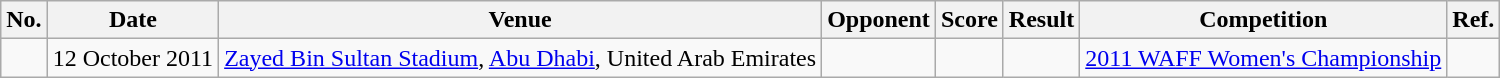<table class="wikitable">
<tr>
<th>No.</th>
<th>Date</th>
<th>Venue</th>
<th>Opponent</th>
<th>Score</th>
<th>Result</th>
<th>Competition</th>
<th>Ref.</th>
</tr>
<tr>
<td></td>
<td>12 October 2011</td>
<td><a href='#'>Zayed Bin Sultan Stadium</a>, <a href='#'>Abu Dhabi</a>, United Arab Emirates</td>
<td></td>
<td></td>
<td></td>
<td><a href='#'>2011 WAFF Women's Championship</a></td>
<td></td>
</tr>
</table>
